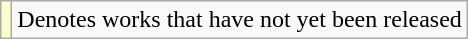<table class="wikitable">
<tr>
<td style="background:#FFFFCC;"></td>
<td>Denotes works that have not yet been released</td>
</tr>
</table>
